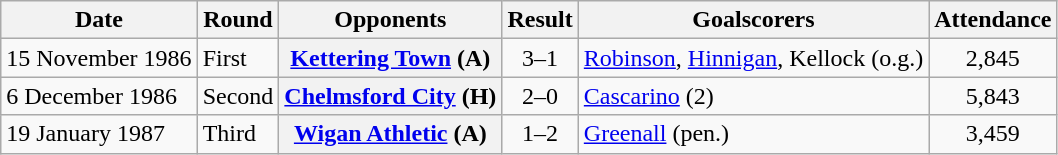<table class="wikitable plainrowheaders sortable">
<tr>
<th scope=col>Date</th>
<th scope=col>Round</th>
<th scope=col>Opponents</th>
<th scope=col>Result</th>
<th scope=col class=unsortable>Goalscorers</th>
<th scope=col>Attendance</th>
</tr>
<tr>
<td>15 November 1986</td>
<td>First</td>
<th scope=row><a href='#'>Kettering Town</a> (A)</th>
<td align=center>3–1</td>
<td><a href='#'>Robinson</a>, <a href='#'>Hinnigan</a>, Kellock (o.g.)</td>
<td align=center>2,845</td>
</tr>
<tr>
<td>6 December 1986</td>
<td>Second</td>
<th scope=row><a href='#'>Chelmsford City</a> (H)</th>
<td align=center>2–0</td>
<td><a href='#'>Cascarino</a> (2)</td>
<td align=center>5,843</td>
</tr>
<tr>
<td>19 January 1987</td>
<td>Third</td>
<th scope=row><a href='#'>Wigan Athletic</a> (A)</th>
<td align=center>1–2</td>
<td><a href='#'>Greenall</a> (pen.)</td>
<td align=center>3,459</td>
</tr>
</table>
